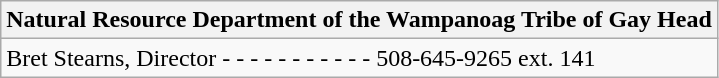<table class="wikitable">
<tr>
<th><strong>Natural Resource Department of the Wampanoag Tribe of Gay Head</strong></th>
</tr>
<tr>
<td>Bret Stearns, Director - - - - - - - - - - - 508-645-9265 ext. 141</td>
</tr>
</table>
